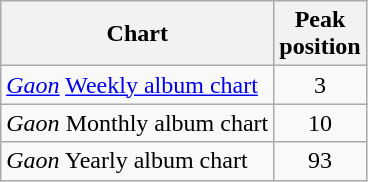<table class="wikitable sortable">
<tr>
<th>Chart</th>
<th>Peak <br> position</th>
</tr>
<tr>
<td><em><a href='#'>Gaon</a></em> <a href='#'>Weekly album chart</a></td>
<td align=center>3</td>
</tr>
<tr>
<td><em>Gaon</em> Monthly album chart</td>
<td align=center>10</td>
</tr>
<tr>
<td><em>Gaon</em> Yearly album chart</td>
<td align="center">93</td>
</tr>
</table>
